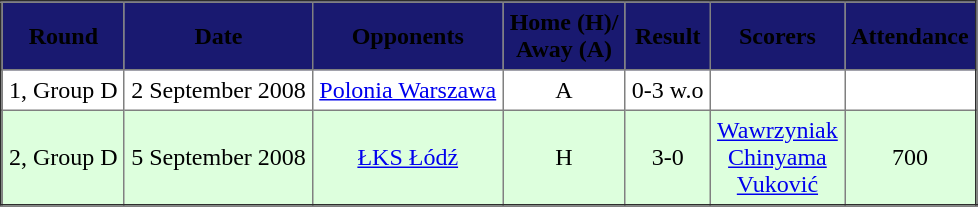<table border="2" cellpadding="4" style="border-collapse:collapse; text-align:center;">
<tr style="background:#191970;">
<th><strong><span>Round</span></strong></th>
<th><strong><span>Date</span></strong></th>
<th><strong><span>Opponents</span></strong></th>
<th><strong><span>Home (H)/<br> Away (A)</span></strong></th>
<th><strong><span>Result</span></strong></th>
<th><strong><span>Scorers</span></strong></th>
<th><strong><span>Attendance</span></strong></th>
</tr>
<tr bgcolor="#ffffff">
<td>1, Group D</td>
<td>2 September 2008</td>
<td><a href='#'>Polonia Warszawa</a></td>
<td>A</td>
<td>0-3 w.o</td>
<td></td>
<td></td>
</tr>
<tr bgcolor="#ddffdd">
<td>2, Group D</td>
<td>5 September 2008</td>
<td><a href='#'>ŁKS Łódź</a></td>
<td>H</td>
<td>3-0</td>
<td><a href='#'>Wawrzyniak</a> <br> <a href='#'>Chinyama</a> <br> <a href='#'>Vuković</a></td>
<td>700</td>
</tr>
</table>
